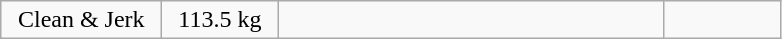<table class = "wikitable" style="text-align:center;">
<tr>
<td width=100>Clean & Jerk</td>
<td width=70>113.5 kg</td>
<td width=250 align=left></td>
<td width=70></td>
</tr>
</table>
